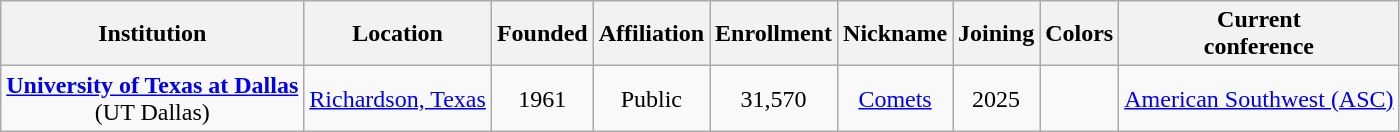<table class="wikitable sortable" style="text-align: center">
<tr>
<th scope="col">Institution</th>
<th scope="col">Location</th>
<th scope="col">Founded</th>
<th scope="col">Affiliation</th>
<th scope="col">Enrollment</th>
<th scope="col">Nickname</th>
<th scope="col">Joining</th>
<th scope="col" class="unsortable">Colors</th>
<th scope="col">Current<br>conference</th>
</tr>
<tr>
<td><strong><a href='#'>University of Texas at Dallas</a></strong><br>(UT Dallas)</td>
<td><a href='#'>Richardson, Texas</a></td>
<td>1961</td>
<td>Public</td>
<td>31,570</td>
<td><a href='#'>Comets</a></td>
<td>2025</td>
<td></td>
<td><a href='#'>American Southwest (ASC)</a></td>
</tr>
</table>
